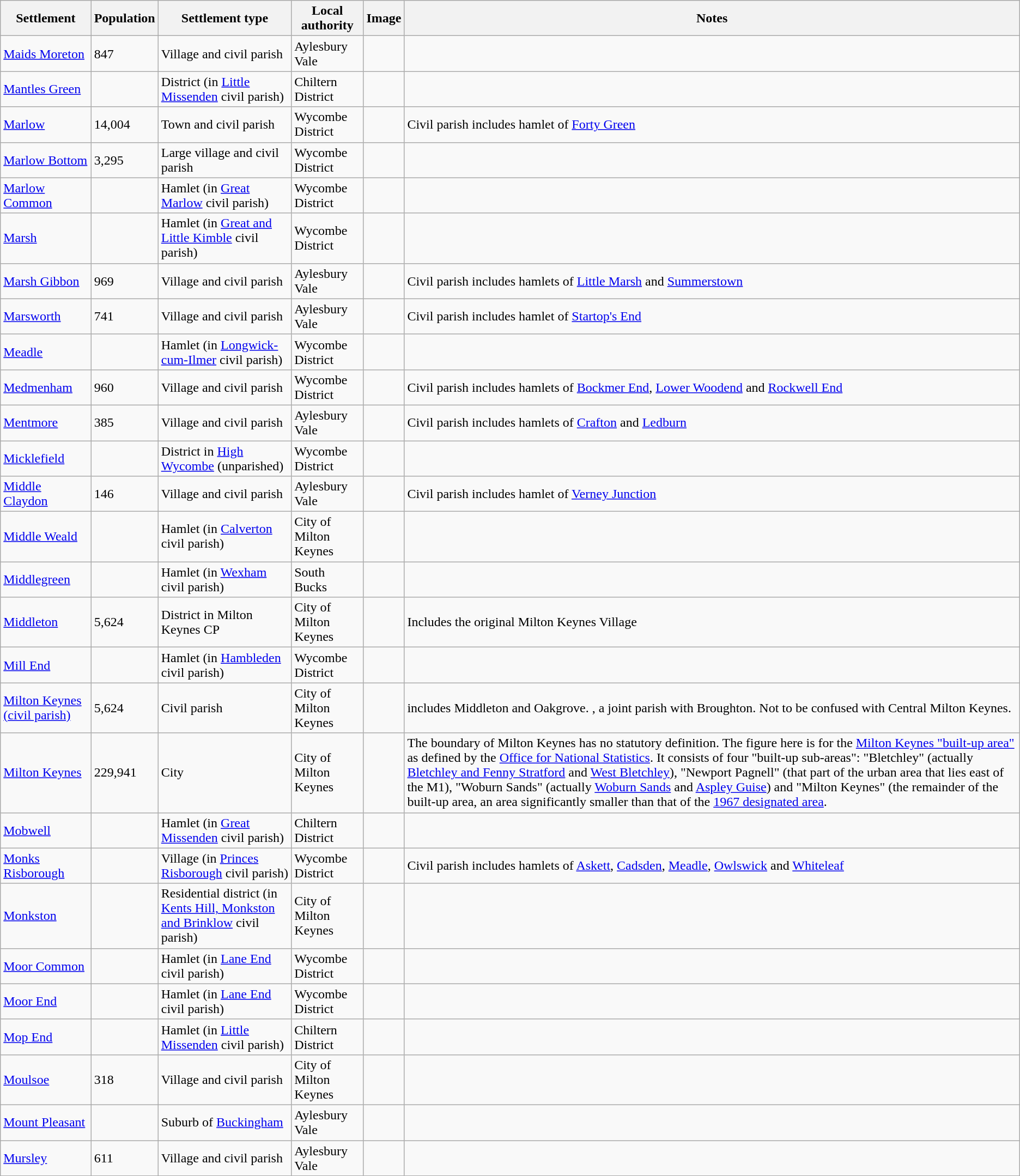<table class="wikitable sortable">
<tr>
<th style="font-weight: bold;">Settlement</th>
<th style="font-weight: bold;">Population</th>
<th style="font-weight: bold;">Settlement type</th>
<th style="font-weight: bold;">Local authority</th>
<th style="font-weight: bold;">Image</th>
<th style="font-weight: bold;">Notes</th>
</tr>
<tr>
<td><a href='#'>Maids Moreton</a></td>
<td>847</td>
<td>Village and civil parish</td>
<td>Aylesbury Vale</td>
<td></td>
<td></td>
</tr>
<tr>
<td><a href='#'>Mantles Green</a></td>
<td></td>
<td>District (in <a href='#'>Little Missenden</a> civil parish)</td>
<td>Chiltern District</td>
<td></td>
<td></td>
</tr>
<tr>
<td><a href='#'>Marlow</a></td>
<td>14,004</td>
<td>Town and civil parish</td>
<td>Wycombe District</td>
<td></td>
<td>Civil parish includes hamlet of <a href='#'>Forty Green</a></td>
</tr>
<tr>
<td><a href='#'>Marlow Bottom</a></td>
<td>3,295</td>
<td>Large village and civil parish</td>
<td>Wycombe District</td>
<td></td>
<td></td>
</tr>
<tr>
<td><a href='#'>Marlow Common</a></td>
<td></td>
<td>Hamlet (in <a href='#'>Great Marlow</a> civil parish)</td>
<td>Wycombe District</td>
<td></td>
<td></td>
</tr>
<tr>
<td><a href='#'>Marsh</a></td>
<td></td>
<td>Hamlet (in <a href='#'>Great and Little Kimble</a> civil parish)</td>
<td>Wycombe District</td>
<td></td>
<td></td>
</tr>
<tr>
<td><a href='#'>Marsh Gibbon</a></td>
<td>969</td>
<td>Village and civil parish</td>
<td>Aylesbury Vale</td>
<td></td>
<td>Civil parish includes hamlets of <a href='#'>Little Marsh</a> and <a href='#'>Summerstown</a></td>
</tr>
<tr>
<td><a href='#'>Marsworth</a></td>
<td>741</td>
<td>Village and civil parish</td>
<td>Aylesbury Vale</td>
<td></td>
<td>Civil parish includes hamlet of <a href='#'>Startop's End</a></td>
</tr>
<tr>
<td><a href='#'>Meadle</a></td>
<td></td>
<td>Hamlet (in <a href='#'>Longwick-cum-Ilmer</a> civil parish)</td>
<td>Wycombe District</td>
<td></td>
<td></td>
</tr>
<tr>
<td><a href='#'>Medmenham</a></td>
<td>960</td>
<td>Village and civil parish</td>
<td>Wycombe District</td>
<td></td>
<td>Civil parish includes hamlets of <a href='#'>Bockmer End</a>, <a href='#'>Lower Woodend</a> and <a href='#'>Rockwell End</a></td>
</tr>
<tr>
<td><a href='#'>Mentmore</a></td>
<td>385</td>
<td>Village and civil parish</td>
<td>Aylesbury Vale</td>
<td></td>
<td>Civil parish includes hamlets of <a href='#'>Crafton</a> and <a href='#'>Ledburn</a></td>
</tr>
<tr>
<td><a href='#'>Micklefield</a></td>
<td></td>
<td>District in <a href='#'>High Wycombe</a> (unparished)</td>
<td>Wycombe District</td>
<td></td>
<td></td>
</tr>
<tr>
<td><a href='#'>Middle Claydon</a></td>
<td>146</td>
<td>Village and civil parish</td>
<td>Aylesbury Vale</td>
<td></td>
<td>Civil parish includes hamlet of <a href='#'>Verney Junction</a></td>
</tr>
<tr>
<td><a href='#'>Middle Weald</a></td>
<td></td>
<td>Hamlet (in <a href='#'>Calverton</a> civil parish)</td>
<td>City of Milton Keynes</td>
<td></td>
<td></td>
</tr>
<tr>
<td><a href='#'>Middlegreen</a></td>
<td></td>
<td>Hamlet (in <a href='#'>Wexham</a> civil parish)</td>
<td>South Bucks</td>
<td></td>
<td></td>
</tr>
<tr>
<td><a href='#'>Middleton</a></td>
<td>5,624</td>
<td>District in Milton Keynes CP</td>
<td>City of Milton Keynes</td>
<td></td>
<td>Includes the original Milton Keynes Village</td>
</tr>
<tr>
<td><a href='#'>Mill End</a></td>
<td></td>
<td>Hamlet (in <a href='#'>Hambleden</a> civil parish)</td>
<td>Wycombe District</td>
<td></td>
<td></td>
</tr>
<tr>
<td><a href='#'>Milton Keynes (civil parish)</a></td>
<td>5,624</td>
<td>Civil parish</td>
<td>City of Milton Keynes</td>
<td></td>
<td>includes Middleton and Oakgrove. , a joint parish with Broughton. Not to be confused with Central Milton Keynes.</td>
</tr>
<tr>
<td><a href='#'>Milton Keynes</a></td>
<td>229,941</td>
<td>City</td>
<td>City of Milton Keynes</td>
<td></td>
<td>The boundary of Milton Keynes has no statutory definition. The figure here is for the <a href='#'>Milton Keynes "built-up area"</a> as defined by the <a href='#'>Office for National Statistics</a>. It consists of four "built-up sub-areas": "Bletchley" (actually <a href='#'>Bletchley and Fenny Stratford</a> and <a href='#'>West Bletchley</a>), "Newport Pagnell" (that part of the urban area that lies east of the M1), "Woburn Sands" (actually <a href='#'>Woburn Sands</a> and <a href='#'>Aspley Guise</a>) and "Milton Keynes" (the remainder of the built-up area, an area significantly smaller than that of the <a href='#'>1967 designated area</a>.</td>
</tr>
<tr>
<td><a href='#'>Mobwell</a></td>
<td></td>
<td>Hamlet (in <a href='#'>Great Missenden</a> civil parish)</td>
<td>Chiltern District</td>
<td></td>
<td></td>
</tr>
<tr>
<td><a href='#'>Monks Risborough</a></td>
<td></td>
<td>Village (in <a href='#'>Princes Risborough</a> civil parish)</td>
<td>Wycombe District</td>
<td></td>
<td>Civil parish includes hamlets of <a href='#'>Askett</a>, <a href='#'>Cadsden</a>, <a href='#'>Meadle</a>, <a href='#'>Owlswick</a> and <a href='#'>Whiteleaf</a></td>
</tr>
<tr>
<td><a href='#'>Monkston</a></td>
<td></td>
<td>Residential district (in <a href='#'>Kents Hill, Monkston and Brinklow</a> civil parish)</td>
<td>City of Milton Keynes</td>
<td></td>
<td></td>
</tr>
<tr>
<td><a href='#'>Moor Common</a></td>
<td></td>
<td>Hamlet (in <a href='#'>Lane End</a> civil parish)</td>
<td>Wycombe District</td>
<td></td>
<td></td>
</tr>
<tr>
<td><a href='#'>Moor End</a></td>
<td></td>
<td>Hamlet (in <a href='#'>Lane End</a> civil parish)</td>
<td>Wycombe District</td>
<td></td>
<td></td>
</tr>
<tr>
<td><a href='#'>Mop End</a></td>
<td></td>
<td>Hamlet (in <a href='#'>Little Missenden</a> civil parish)</td>
<td>Chiltern District</td>
<td></td>
<td></td>
</tr>
<tr>
<td><a href='#'>Moulsoe</a></td>
<td>318</td>
<td>Village and civil parish</td>
<td>City of Milton Keynes</td>
<td></td>
<td></td>
</tr>
<tr>
<td><a href='#'>Mount Pleasant</a></td>
<td></td>
<td>Suburb of <a href='#'>Buckingham</a></td>
<td>Aylesbury Vale</td>
<td></td>
<td></td>
</tr>
<tr>
<td><a href='#'>Mursley</a></td>
<td>611</td>
<td>Village and civil parish</td>
<td>Aylesbury Vale</td>
<td></td>
<td></td>
</tr>
</table>
